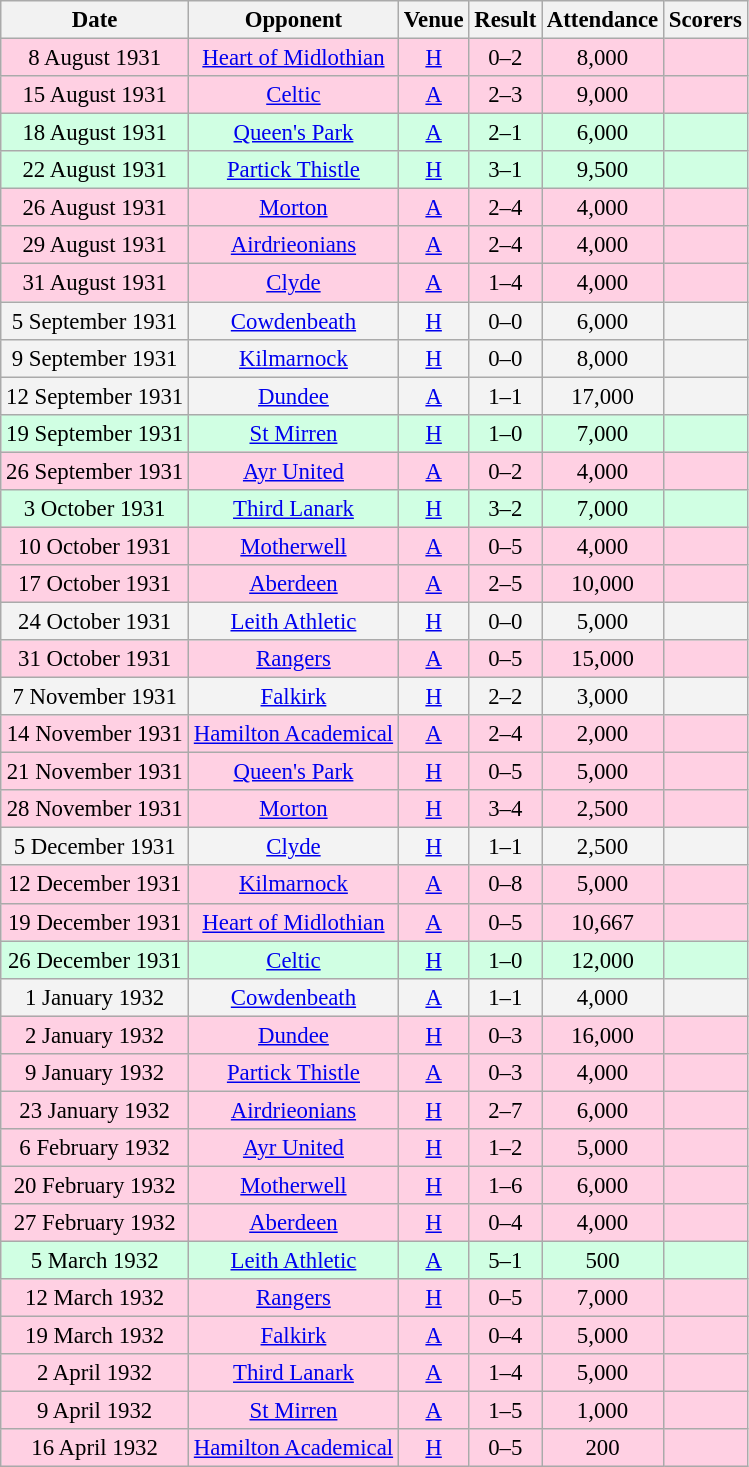<table class="wikitable sortable" style="font-size:95%; text-align:center">
<tr>
<th>Date</th>
<th>Opponent</th>
<th>Venue</th>
<th>Result</th>
<th>Attendance</th>
<th>Scorers</th>
</tr>
<tr bgcolor = "#ffd0e3">
<td>8 August 1931</td>
<td><a href='#'>Heart of Midlothian</a></td>
<td><a href='#'>H</a></td>
<td>0–2</td>
<td>8,000</td>
<td></td>
</tr>
<tr bgcolor = "#ffd0e3">
<td>15 August 1931</td>
<td><a href='#'>Celtic</a></td>
<td><a href='#'>A</a></td>
<td>2–3</td>
<td>9,000</td>
<td></td>
</tr>
<tr bgcolor = "#d0ffe3">
<td>18 August 1931</td>
<td><a href='#'>Queen's Park</a></td>
<td><a href='#'>A</a></td>
<td>2–1</td>
<td>6,000</td>
<td></td>
</tr>
<tr bgcolor = "#d0ffe3">
<td>22 August 1931</td>
<td><a href='#'>Partick Thistle</a></td>
<td><a href='#'>H</a></td>
<td>3–1</td>
<td>9,500</td>
<td></td>
</tr>
<tr bgcolor = "#ffd0e3">
<td>26 August 1931</td>
<td><a href='#'>Morton</a></td>
<td><a href='#'>A</a></td>
<td>2–4</td>
<td>4,000</td>
<td></td>
</tr>
<tr bgcolor = "#ffd0e3">
<td>29 August 1931</td>
<td><a href='#'>Airdrieonians</a></td>
<td><a href='#'>A</a></td>
<td>2–4</td>
<td>4,000</td>
<td></td>
</tr>
<tr bgcolor = "#ffd0e3">
<td>31 August 1931</td>
<td><a href='#'>Clyde</a></td>
<td><a href='#'>A</a></td>
<td>1–4</td>
<td>4,000</td>
<td></td>
</tr>
<tr bgcolor = "#f3f3f3">
<td>5 September 1931</td>
<td><a href='#'>Cowdenbeath</a></td>
<td><a href='#'>H</a></td>
<td>0–0</td>
<td>6,000</td>
<td></td>
</tr>
<tr bgcolor = "#f3f3f3">
<td>9 September 1931</td>
<td><a href='#'>Kilmarnock</a></td>
<td><a href='#'>H</a></td>
<td>0–0</td>
<td>8,000</td>
<td></td>
</tr>
<tr bgcolor = "#f3f3f3">
<td>12 September 1931</td>
<td><a href='#'>Dundee</a></td>
<td><a href='#'>A</a></td>
<td>1–1</td>
<td>17,000</td>
<td></td>
</tr>
<tr bgcolor = "#d0ffe3">
<td>19 September 1931</td>
<td><a href='#'>St Mirren</a></td>
<td><a href='#'>H</a></td>
<td>1–0</td>
<td>7,000</td>
<td></td>
</tr>
<tr bgcolor = "#ffd0e3">
<td>26 September 1931</td>
<td><a href='#'>Ayr United</a></td>
<td><a href='#'>A</a></td>
<td>0–2</td>
<td>4,000</td>
<td></td>
</tr>
<tr bgcolor = "#d0ffe3">
<td>3 October 1931</td>
<td><a href='#'>Third Lanark</a></td>
<td><a href='#'>H</a></td>
<td>3–2</td>
<td>7,000</td>
<td></td>
</tr>
<tr bgcolor = "#ffd0e3">
<td>10 October 1931</td>
<td><a href='#'>Motherwell</a></td>
<td><a href='#'>A</a></td>
<td>0–5</td>
<td>4,000</td>
<td></td>
</tr>
<tr bgcolor = "#ffd0e3">
<td>17 October 1931</td>
<td><a href='#'>Aberdeen</a></td>
<td><a href='#'>A</a></td>
<td>2–5</td>
<td>10,000</td>
<td></td>
</tr>
<tr bgcolor = "#f3f3f3">
<td>24 October 1931</td>
<td><a href='#'>Leith Athletic</a></td>
<td><a href='#'>H</a></td>
<td>0–0</td>
<td>5,000</td>
<td></td>
</tr>
<tr bgcolor = "#ffd0e3">
<td>31 October 1931</td>
<td><a href='#'>Rangers</a></td>
<td><a href='#'>A</a></td>
<td>0–5</td>
<td>15,000</td>
<td></td>
</tr>
<tr bgcolor = "#f3f3f3">
<td>7 November 1931</td>
<td><a href='#'>Falkirk</a></td>
<td><a href='#'>H</a></td>
<td>2–2</td>
<td>3,000</td>
<td></td>
</tr>
<tr bgcolor = "#ffd0e3">
<td>14 November 1931</td>
<td><a href='#'>Hamilton Academical</a></td>
<td><a href='#'>A</a></td>
<td>2–4</td>
<td>2,000</td>
<td></td>
</tr>
<tr bgcolor = "#ffd0e3">
<td>21 November 1931</td>
<td><a href='#'>Queen's Park</a></td>
<td><a href='#'>H</a></td>
<td>0–5</td>
<td>5,000</td>
<td></td>
</tr>
<tr bgcolor = "#ffd0e3">
<td>28 November 1931</td>
<td><a href='#'>Morton</a></td>
<td><a href='#'>H</a></td>
<td>3–4</td>
<td>2,500</td>
<td></td>
</tr>
<tr bgcolor = "#f3f3f3">
<td>5 December 1931</td>
<td><a href='#'>Clyde</a></td>
<td><a href='#'>H</a></td>
<td>1–1</td>
<td>2,500</td>
<td></td>
</tr>
<tr bgcolor = "#ffd0e3">
<td>12 December 1931</td>
<td><a href='#'>Kilmarnock</a></td>
<td><a href='#'>A</a></td>
<td>0–8</td>
<td>5,000</td>
<td></td>
</tr>
<tr bgcolor = "#ffd0e3">
<td>19 December 1931</td>
<td><a href='#'>Heart of Midlothian</a></td>
<td><a href='#'>A</a></td>
<td>0–5</td>
<td>10,667</td>
<td></td>
</tr>
<tr bgcolor = "#d0ffe3">
<td>26 December 1931</td>
<td><a href='#'>Celtic</a></td>
<td><a href='#'>H</a></td>
<td>1–0</td>
<td>12,000</td>
<td></td>
</tr>
<tr bgcolor = "#f3f3f3">
<td>1 January 1932</td>
<td><a href='#'>Cowdenbeath</a></td>
<td><a href='#'>A</a></td>
<td>1–1</td>
<td>4,000</td>
<td></td>
</tr>
<tr bgcolor = "#ffd0e3">
<td>2 January 1932</td>
<td><a href='#'>Dundee</a></td>
<td><a href='#'>H</a></td>
<td>0–3</td>
<td>16,000</td>
<td></td>
</tr>
<tr bgcolor = "#ffd0e3">
<td>9 January 1932</td>
<td><a href='#'>Partick Thistle</a></td>
<td><a href='#'>A</a></td>
<td>0–3</td>
<td>4,000</td>
<td></td>
</tr>
<tr bgcolor = "#ffd0e3">
<td>23 January 1932</td>
<td><a href='#'>Airdrieonians</a></td>
<td><a href='#'>H</a></td>
<td>2–7</td>
<td>6,000</td>
<td></td>
</tr>
<tr bgcolor = "#ffd0e3">
<td>6 February 1932</td>
<td><a href='#'>Ayr United</a></td>
<td><a href='#'>H</a></td>
<td>1–2</td>
<td>5,000</td>
<td></td>
</tr>
<tr bgcolor = "#ffd0e3">
<td>20 February 1932</td>
<td><a href='#'>Motherwell</a></td>
<td><a href='#'>H</a></td>
<td>1–6</td>
<td>6,000</td>
<td></td>
</tr>
<tr bgcolor = "#ffd0e3">
<td>27 February 1932</td>
<td><a href='#'>Aberdeen</a></td>
<td><a href='#'>H</a></td>
<td>0–4</td>
<td>4,000</td>
<td></td>
</tr>
<tr bgcolor = "#d0ffe3">
<td>5 March 1932</td>
<td><a href='#'>Leith Athletic</a></td>
<td><a href='#'>A</a></td>
<td>5–1</td>
<td>500</td>
<td></td>
</tr>
<tr bgcolor = "#ffd0e3">
<td>12 March 1932</td>
<td><a href='#'>Rangers</a></td>
<td><a href='#'>H</a></td>
<td>0–5</td>
<td>7,000</td>
<td></td>
</tr>
<tr bgcolor = "#ffd0e3">
<td>19 March 1932</td>
<td><a href='#'>Falkirk</a></td>
<td><a href='#'>A</a></td>
<td>0–4</td>
<td>5,000</td>
<td></td>
</tr>
<tr bgcolor = "#ffd0e3">
<td>2 April 1932</td>
<td><a href='#'>Third Lanark</a></td>
<td><a href='#'>A</a></td>
<td>1–4</td>
<td>5,000</td>
<td></td>
</tr>
<tr bgcolor = "#ffd0e3">
<td>9 April 1932</td>
<td><a href='#'>St Mirren</a></td>
<td><a href='#'>A</a></td>
<td>1–5</td>
<td>1,000</td>
<td></td>
</tr>
<tr bgcolor = "#ffd0e3">
<td>16 April 1932</td>
<td><a href='#'>Hamilton Academical</a></td>
<td><a href='#'>H</a></td>
<td>0–5</td>
<td>200</td>
<td></td>
</tr>
</table>
